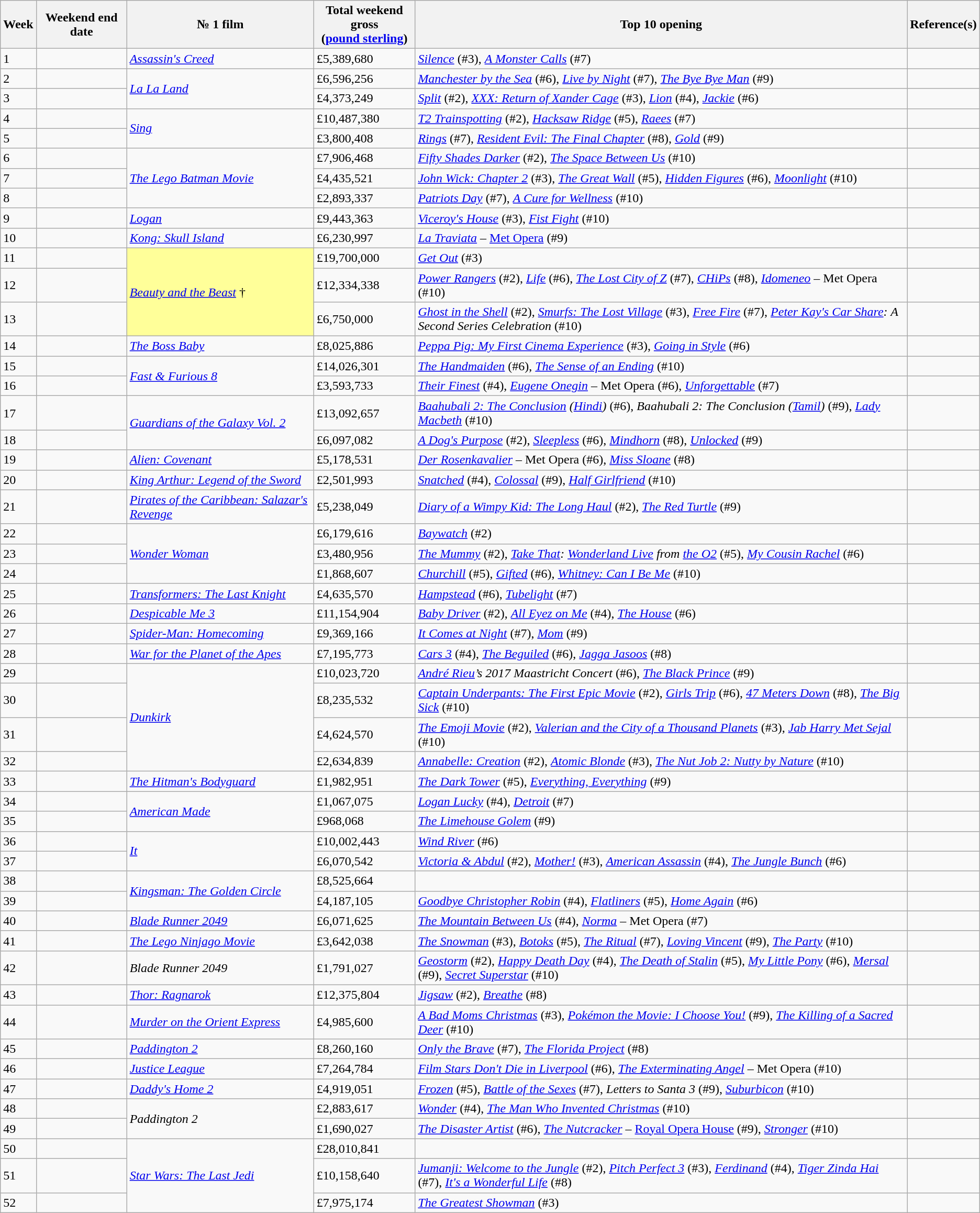<table class="wikitable">
<tr>
<th>Week</th>
<th>Weekend end date</th>
<th>№ 1 film</th>
<th>Total weekend gross<br>(<a href='#'>pound sterling</a>)</th>
<th>Top 10 opening</th>
<th>Reference(s)</th>
</tr>
<tr>
<td>1</td>
<td></td>
<td><em><a href='#'>Assassin's Creed</a></em></td>
<td>£5,389,680</td>
<td><em><a href='#'>Silence</a></em> (#3), <em><a href='#'>A Monster Calls</a></em> (#7)</td>
<td align="center"></td>
</tr>
<tr>
<td>2</td>
<td></td>
<td rowspan="2"><em><a href='#'>La La Land</a></em></td>
<td>£6,596,256</td>
<td><em><a href='#'>Manchester by the Sea</a></em> (#6), <em><a href='#'>Live by Night</a></em> (#7), <em><a href='#'>The Bye Bye Man</a></em> (#9)</td>
<td align="center"></td>
</tr>
<tr>
<td>3</td>
<td></td>
<td>£4,373,249</td>
<td><em><a href='#'>Split</a></em> (#2), <em><a href='#'>XXX: Return of Xander Cage</a></em> (#3), <em><a href='#'>Lion</a></em> (#4), <em><a href='#'>Jackie</a></em> (#6)</td>
<td align="center"></td>
</tr>
<tr>
<td>4</td>
<td></td>
<td rowspan="2"><em><a href='#'>Sing</a></em></td>
<td>£10,487,380</td>
<td><em><a href='#'>T2 Trainspotting</a></em> (#2), <em><a href='#'>Hacksaw Ridge</a></em> (#5), <em><a href='#'>Raees</a></em> (#7)</td>
<td align="center"></td>
</tr>
<tr>
<td>5</td>
<td></td>
<td>£3,800,408</td>
<td><em><a href='#'>Rings</a></em> (#7), <em><a href='#'>Resident Evil: The Final Chapter</a></em> (#8), <em><a href='#'>Gold</a></em> (#9)</td>
<td align="center"></td>
</tr>
<tr>
<td>6</td>
<td></td>
<td rowspan="3"><em><a href='#'>The Lego Batman Movie</a></em></td>
<td>£7,906,468</td>
<td><em><a href='#'>Fifty Shades Darker</a></em> (#2), <em><a href='#'>The Space Between Us</a></em> (#10)</td>
<td align="center"></td>
</tr>
<tr>
<td>7</td>
<td></td>
<td>£4,435,521</td>
<td><em><a href='#'>John Wick: Chapter 2</a></em> (#3), <em><a href='#'>The Great Wall</a></em> (#5), <em><a href='#'>Hidden Figures</a></em> (#6), <em><a href='#'>Moonlight</a></em> (#10)</td>
<td align="center"></td>
</tr>
<tr>
<td>8</td>
<td></td>
<td>£2,893,337</td>
<td><em><a href='#'>Patriots Day</a></em> (#7), <em><a href='#'>A Cure for Wellness</a></em> (#10)</td>
<td align="center"></td>
</tr>
<tr>
<td>9</td>
<td></td>
<td><em><a href='#'>Logan</a></em></td>
<td>£9,443,363</td>
<td><em><a href='#'>Viceroy's House</a></em> (#3), <em><a href='#'>Fist Fight</a></em> (#10)</td>
<td align="center"></td>
</tr>
<tr>
<td>10</td>
<td></td>
<td><em><a href='#'>Kong: Skull Island</a></em></td>
<td>£6,230,997</td>
<td><em><a href='#'>La Traviata</a></em> – <a href='#'>Met Opera</a> (#9)</td>
<td align="center"></td>
</tr>
<tr>
<td>11</td>
<td></td>
<td rowspan="3" style="background-color:#FFFF99"><em><a href='#'>Beauty and the Beast</a></em> †</td>
<td>£19,700,000</td>
<td><em><a href='#'>Get Out</a></em> (#3)</td>
<td align="center"></td>
</tr>
<tr>
<td>12</td>
<td></td>
<td>£12,334,338</td>
<td><em><a href='#'>Power Rangers</a></em> (#2), <em><a href='#'>Life</a></em> (#6), <em><a href='#'>The Lost City of Z</a></em> (#7), <em><a href='#'>CHiPs</a></em> (#8), <em><a href='#'>Idomeneo</a></em> – Met Opera (#10)</td>
<td align="center"></td>
</tr>
<tr>
<td>13</td>
<td></td>
<td>£6,750,000</td>
<td><em><a href='#'>Ghost in the Shell</a></em> (#2), <em><a href='#'>Smurfs: The Lost Village</a></em> (#3), <em><a href='#'>Free Fire</a></em> (#7), <em><a href='#'>Peter Kay's Car Share</a>: A Second Series Celebration</em> (#10)</td>
<td align="center"></td>
</tr>
<tr>
<td>14</td>
<td></td>
<td><em><a href='#'>The Boss Baby</a></em></td>
<td>£8,025,886</td>
<td><em><a href='#'>Peppa Pig: My First Cinema Experience</a></em> (#3), <em><a href='#'>Going in Style</a></em> (#6)</td>
<td align="center"></td>
</tr>
<tr>
<td>15</td>
<td></td>
<td rowspan="2"><em><a href='#'>Fast & Furious 8</a></em></td>
<td>£14,026,301</td>
<td><em><a href='#'>The Handmaiden</a></em> (#6), <em><a href='#'>The Sense of an Ending</a></em> (#10)</td>
<td align="center"></td>
</tr>
<tr>
<td>16</td>
<td></td>
<td>£3,593,733</td>
<td><em><a href='#'>Their Finest</a></em> (#4), <em><a href='#'>Eugene Onegin</a></em> – Met Opera (#6), <em><a href='#'>Unforgettable</a></em> (#7)</td>
<td align="center"></td>
</tr>
<tr>
<td>17</td>
<td></td>
<td rowspan="2"><em><a href='#'>Guardians of the Galaxy Vol. 2</a></em></td>
<td>£13,092,657</td>
<td><em><a href='#'>Baahubali 2: The Conclusion</a> (<a href='#'>Hindi</a>)</em> (#6), <em>Baahubali 2: The Conclusion (<a href='#'>Tamil</a>)</em> (#9), <em><a href='#'>Lady Macbeth</a></em> (#10)</td>
<td align="center"></td>
</tr>
<tr>
<td>18</td>
<td></td>
<td>£6,097,082</td>
<td><em><a href='#'>A Dog's Purpose</a></em> (#2), <em><a href='#'>Sleepless</a></em> (#6), <em><a href='#'>Mindhorn</a></em> (#8), <em><a href='#'>Unlocked</a></em> (#9)</td>
<td align="center"></td>
</tr>
<tr>
<td>19</td>
<td></td>
<td><em><a href='#'>Alien: Covenant</a></em></td>
<td>£5,178,531</td>
<td><em><a href='#'>Der Rosenkavalier</a></em> – Met Opera (#6), <em><a href='#'>Miss Sloane</a></em> (#8)</td>
<td align="center"></td>
</tr>
<tr>
<td>20</td>
<td></td>
<td><em><a href='#'>King Arthur: Legend of the Sword</a></em></td>
<td>£2,501,993</td>
<td><em><a href='#'>Snatched</a></em> (#4), <em><a href='#'>Colossal</a></em> (#9), <em><a href='#'>Half Girlfriend</a></em> (#10)</td>
<td align="center"></td>
</tr>
<tr>
<td>21</td>
<td></td>
<td><em><a href='#'>Pirates of the Caribbean: Salazar's Revenge</a></em></td>
<td>£5,238,049</td>
<td><em><a href='#'>Diary of a Wimpy Kid: The Long Haul</a></em> (#2), <em><a href='#'>The Red Turtle</a></em> (#9)</td>
<td align="center"></td>
</tr>
<tr>
<td>22</td>
<td></td>
<td rowspan="3"><em><a href='#'>Wonder Woman</a></em></td>
<td>£6,179,616</td>
<td><em><a href='#'>Baywatch</a></em> (#2)</td>
<td align="center"></td>
</tr>
<tr>
<td>23</td>
<td></td>
<td>£3,480,956</td>
<td><em><a href='#'>The Mummy</a></em> (#2), <em><a href='#'>Take That</a>: <a href='#'>Wonderland Live</a> from <a href='#'>the O2</a></em> (#5), <em><a href='#'>My Cousin Rachel</a></em> (#6)</td>
<td align="center"></td>
</tr>
<tr>
<td>24</td>
<td></td>
<td>£1,868,607</td>
<td><em><a href='#'>Churchill</a></em> (#5), <em><a href='#'>Gifted</a></em> (#6), <em><a href='#'>Whitney: Can I Be Me</a></em> (#10)</td>
<td align="center"></td>
</tr>
<tr>
<td>25</td>
<td></td>
<td><em><a href='#'>Transformers: The Last Knight</a></em></td>
<td>£4,635,570</td>
<td><em><a href='#'>Hampstead</a></em> (#6), <em><a href='#'>Tubelight</a></em> (#7)</td>
<td align="center"></td>
</tr>
<tr>
<td>26</td>
<td></td>
<td><em><a href='#'>Despicable Me 3</a></em></td>
<td>£11,154,904</td>
<td><em><a href='#'>Baby Driver</a></em> (#2), <em><a href='#'>All Eyez on Me</a></em> (#4), <em><a href='#'>The House</a></em> (#6)</td>
<td align="center"></td>
</tr>
<tr>
<td>27</td>
<td></td>
<td><em><a href='#'>Spider-Man: Homecoming</a></em></td>
<td>£9,369,166</td>
<td><em><a href='#'>It Comes at Night</a></em> (#7), <em><a href='#'>Mom</a></em> (#9)</td>
<td align="center"></td>
</tr>
<tr>
<td>28</td>
<td></td>
<td><em><a href='#'>War for the Planet of the Apes</a></em></td>
<td>£7,195,773</td>
<td><em><a href='#'>Cars 3</a></em> (#4), <em><a href='#'>The Beguiled</a></em> (#6), <em><a href='#'>Jagga Jasoos</a></em> (#8)</td>
<td align="center"></td>
</tr>
<tr>
<td>29</td>
<td></td>
<td rowspan="4"><em><a href='#'>Dunkirk</a></em></td>
<td>£10,023,720</td>
<td><em><a href='#'>André Rieu</a>’s 2017 Maastricht Concert</em> (#6), <em><a href='#'>The Black Prince</a></em> (#9)</td>
<td align="center"></td>
</tr>
<tr>
<td>30</td>
<td></td>
<td>£8,235,532</td>
<td><em><a href='#'>Captain Underpants: The First Epic Movie</a></em> (#2), <em><a href='#'>Girls Trip</a></em> (#6), <em><a href='#'>47 Meters Down</a></em> (#8), <em><a href='#'>The Big Sick</a></em> (#10)</td>
<td align="center"></td>
</tr>
<tr>
<td>31</td>
<td></td>
<td>£4,624,570</td>
<td><em><a href='#'>The Emoji Movie</a></em> (#2), <em><a href='#'>Valerian and the City of a Thousand Planets</a></em> (#3), <em><a href='#'>Jab Harry Met Sejal</a></em> (#10)</td>
<td align="center"></td>
</tr>
<tr>
<td>32</td>
<td></td>
<td>£2,634,839</td>
<td><em><a href='#'>Annabelle: Creation</a></em> (#2), <em><a href='#'>Atomic Blonde</a></em> (#3), <em><a href='#'>The Nut Job 2: Nutty by Nature</a></em> (#10)</td>
<td align="center"></td>
</tr>
<tr>
<td>33</td>
<td></td>
<td><em><a href='#'>The Hitman's Bodyguard</a></em></td>
<td>£1,982,951</td>
<td><em><a href='#'>The Dark Tower</a></em> (#5), <em><a href='#'>Everything, Everything</a></em> (#9)</td>
<td align="center"></td>
</tr>
<tr>
<td>34</td>
<td></td>
<td rowspan="2"><em><a href='#'>American Made</a></em></td>
<td>£1,067,075</td>
<td><em><a href='#'>Logan Lucky</a></em> (#4), <em><a href='#'>Detroit</a></em> (#7)</td>
<td align="center"></td>
</tr>
<tr>
<td>35</td>
<td></td>
<td>£968,068</td>
<td><em><a href='#'>The Limehouse Golem</a></em> (#9)</td>
<td align="center"></td>
</tr>
<tr>
<td>36</td>
<td></td>
<td rowspan="2"><em><a href='#'>It</a></em></td>
<td>£10,002,443</td>
<td><em><a href='#'>Wind River</a></em> (#6)</td>
<td align="center"></td>
</tr>
<tr>
<td>37</td>
<td></td>
<td>£6,070,542</td>
<td><em><a href='#'>Victoria & Abdul</a></em> (#2), <em><a href='#'>Mother!</a></em> (#3), <em><a href='#'>American Assassin</a></em> (#4), <em><a href='#'>The Jungle Bunch</a></em> (#6)</td>
<td align="center"></td>
</tr>
<tr>
<td>38</td>
<td></td>
<td rowspan="2"><em><a href='#'>Kingsman: The Golden Circle</a></em></td>
<td>£8,525,664</td>
<td></td>
<td align="center"></td>
</tr>
<tr>
<td>39</td>
<td></td>
<td>£4,187,105</td>
<td><em><a href='#'>Goodbye Christopher Robin</a></em> (#4), <em><a href='#'>Flatliners</a></em> (#5), <em><a href='#'>Home Again</a></em> (#6)</td>
<td align="center"></td>
</tr>
<tr>
<td>40</td>
<td></td>
<td rowspan="1"><em><a href='#'>Blade Runner 2049</a></em></td>
<td>£6,071,625</td>
<td><em><a href='#'>The Mountain Between Us</a></em> (#4), <em><a href='#'>Norma</a></em> – Met Opera (#7)</td>
<td align="center"></td>
</tr>
<tr>
<td>41</td>
<td></td>
<td rowspan="1"><em><a href='#'>The Lego Ninjago Movie</a></em></td>
<td>£3,642,038</td>
<td><em><a href='#'>The Snowman</a></em> (#3), <em><a href='#'>Botoks</a></em> (#5), <em><a href='#'>The Ritual</a></em> (#7), <em><a href='#'>Loving Vincent</a></em> (#9), <em><a href='#'>The Party</a></em> (#10)</td>
<td align="center"></td>
</tr>
<tr>
<td>42</td>
<td></td>
<td rowspan="1"><em>Blade Runner 2049</em></td>
<td>£1,791,027</td>
<td><em><a href='#'>Geostorm</a></em> (#2), <em><a href='#'>Happy Death Day</a></em> (#4), <em><a href='#'>The Death of Stalin</a></em> (#5), <em><a href='#'>My Little Pony</a></em> (#6), <em><a href='#'>Mersal</a></em> (#9), <em><a href='#'>Secret Superstar</a></em> (#10)</td>
<td align="center"></td>
</tr>
<tr>
<td>43</td>
<td></td>
<td rowspan="1"><em><a href='#'>Thor: Ragnarok</a></em></td>
<td>£12,375,804</td>
<td><em><a href='#'>Jigsaw</a></em> (#2), <em><a href='#'>Breathe</a></em> (#8)</td>
<td align="center"></td>
</tr>
<tr>
<td>44</td>
<td></td>
<td rowspan="1"><em><a href='#'>Murder on the Orient Express</a></em></td>
<td>£4,985,600</td>
<td><em><a href='#'>A Bad Moms Christmas</a></em> (#3), <em><a href='#'>Pokémon the Movie: I Choose You!</a></em> (#9), <em><a href='#'>The Killing of a Sacred Deer</a></em> (#10)</td>
<td align="center"></td>
</tr>
<tr>
<td>45</td>
<td></td>
<td rowspan="1"><em><a href='#'>Paddington 2</a></em></td>
<td>£8,260,160</td>
<td><em><a href='#'>Only the Brave</a></em> (#7), <em><a href='#'>The Florida Project</a></em> (#8)</td>
<td align="center"></td>
</tr>
<tr>
<td>46</td>
<td></td>
<td rowspan="1"><em><a href='#'>Justice League</a></em></td>
<td>£7,264,784</td>
<td><em><a href='#'>Film Stars Don't Die in Liverpool</a></em> (#6), <em><a href='#'>The Exterminating Angel</a></em> – Met Opera (#10)</td>
<td align="center"></td>
</tr>
<tr>
<td>47</td>
<td></td>
<td rowspan="1"><em><a href='#'>Daddy's Home 2</a></em></td>
<td>£4,919,051</td>
<td><em><a href='#'>Frozen</a></em> (#5), <em><a href='#'>Battle of the Sexes</a></em> (#7), <em>Letters to Santa 3</em> (#9), <em><a href='#'>Suburbicon</a></em> (#10)</td>
<td align="center"></td>
</tr>
<tr>
<td>48</td>
<td></td>
<td rowspan="2"><em>Paddington 2</em></td>
<td>£2,883,617</td>
<td><em><a href='#'>Wonder</a></em> (#4), <em><a href='#'>The Man Who Invented Christmas</a></em> (#10)</td>
<td align="center"></td>
</tr>
<tr>
<td>49</td>
<td></td>
<td>£1,690,027</td>
<td><em><a href='#'>The Disaster Artist</a></em> (#6), <em><a href='#'>The Nutcracker</a></em> – <a href='#'>Royal Opera House</a> (#9), <em><a href='#'>Stronger</a></em> (#10)</td>
<td align="center"></td>
</tr>
<tr>
<td>50</td>
<td></td>
<td rowspan="3"><em><a href='#'>Star Wars: The Last Jedi</a></em></td>
<td>£28,010,841</td>
<td></td>
<td align="center"></td>
</tr>
<tr>
<td>51</td>
<td></td>
<td>£10,158,640</td>
<td><em><a href='#'>Jumanji: Welcome to the Jungle</a></em> (#2), <em><a href='#'>Pitch Perfect 3</a></em> (#3), <em><a href='#'>Ferdinand</a></em> (#4), <em><a href='#'>Tiger Zinda Hai</a></em> (#7), <em><a href='#'>It's a Wonderful Life</a></em> (#8)</td>
<td align="center"></td>
</tr>
<tr>
<td>52</td>
<td></td>
<td>£7,975,174</td>
<td><em><a href='#'>The Greatest Showman</a></em> (#3)</td>
<td align="center"></td>
</tr>
</table>
